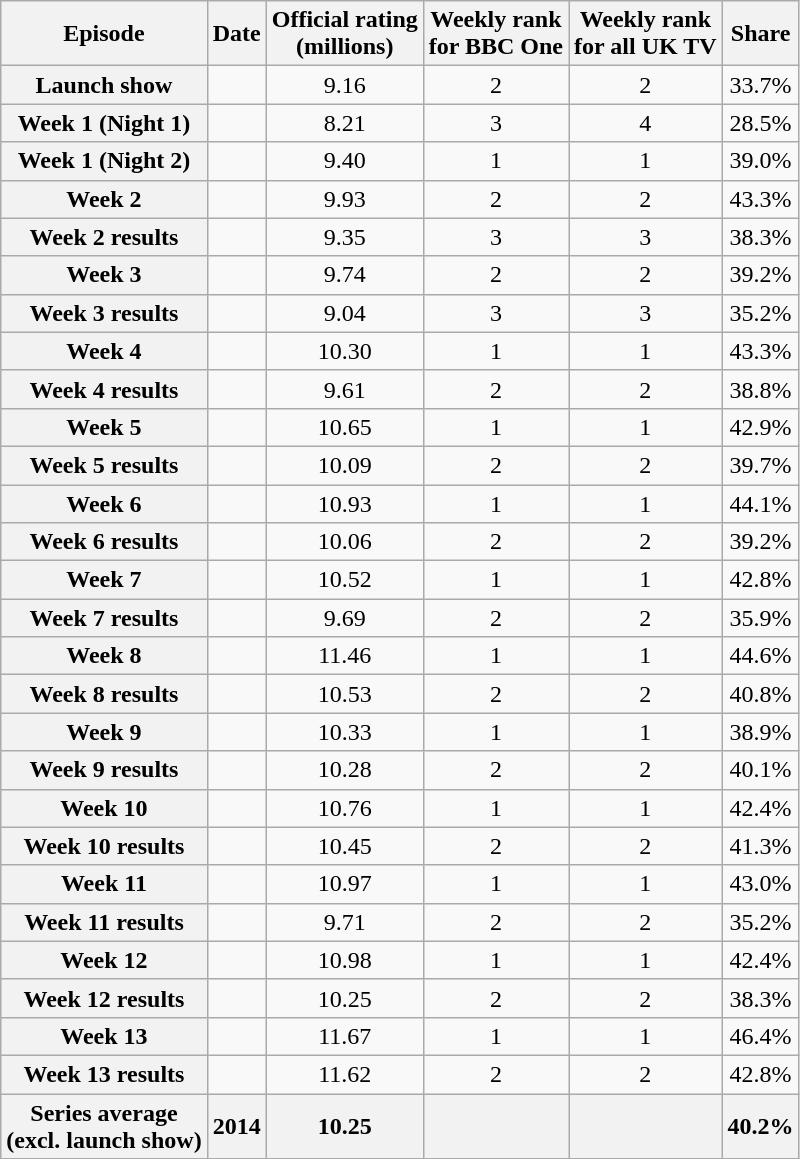<table class="wikitable sortable" style="text-align:center">
<tr>
<th scope="col">Episode</th>
<th scope="col">Date</th>
<th scope="col">Official rating<br>(millions)</th>
<th scope="col">Weekly rank<br>for BBC One</th>
<th scope="col">Weekly rank<br>for all UK TV</th>
<th scope="col">Share</th>
</tr>
<tr>
<th scope="row">Launch show</th>
<td></td>
<td>9.16</td>
<td>2</td>
<td>2</td>
<td>33.7%</td>
</tr>
<tr>
<th scope=row>Week 1 (Night 1)</th>
<td></td>
<td>8.21</td>
<td>3</td>
<td>4</td>
<td>28.5%</td>
</tr>
<tr>
<th scope=row>Week 1 (Night 2)</th>
<td></td>
<td>9.40</td>
<td>1</td>
<td>1</td>
<td>39.0%</td>
</tr>
<tr>
<th scope=row>Week 2</th>
<td></td>
<td>9.93</td>
<td>2</td>
<td>2</td>
<td>43.3%</td>
</tr>
<tr>
<th scope=row>Week 2 results</th>
<td></td>
<td>9.35</td>
<td>3</td>
<td>3</td>
<td>38.3%</td>
</tr>
<tr>
<th scope=row>Week 3</th>
<td></td>
<td>9.74</td>
<td>2</td>
<td>2</td>
<td>39.2%</td>
</tr>
<tr>
<th scope=row>Week 3 results</th>
<td></td>
<td>9.04</td>
<td>3</td>
<td>3</td>
<td>35.2%</td>
</tr>
<tr>
<th scope=row>Week 4</th>
<td></td>
<td>10.30</td>
<td>1</td>
<td>1</td>
<td>43.3%</td>
</tr>
<tr>
<th scope=row>Week 4 results</th>
<td></td>
<td>9.61</td>
<td>2</td>
<td>2</td>
<td>38.8%</td>
</tr>
<tr>
<th scope=row>Week 5</th>
<td></td>
<td>10.65</td>
<td>1</td>
<td>1</td>
<td>42.9%</td>
</tr>
<tr>
<th scope=row>Week 5 results</th>
<td></td>
<td>10.09</td>
<td>2</td>
<td>2</td>
<td>39.7%</td>
</tr>
<tr>
<th scope=row>Week 6</th>
<td></td>
<td>10.93</td>
<td>1</td>
<td>1</td>
<td>44.1%</td>
</tr>
<tr>
<th scope=row>Week 6 results</th>
<td></td>
<td>10.06</td>
<td>2</td>
<td>2</td>
<td>39.2%</td>
</tr>
<tr>
<th scope=row>Week 7</th>
<td></td>
<td>10.52</td>
<td>1</td>
<td>1</td>
<td>42.8%</td>
</tr>
<tr>
<th scope=row>Week 7 results</th>
<td></td>
<td>9.69</td>
<td>2</td>
<td>2</td>
<td>35.9%</td>
</tr>
<tr>
<th scope=row>Week 8</th>
<td></td>
<td>11.46</td>
<td>1</td>
<td>1</td>
<td>44.6%</td>
</tr>
<tr>
<th scope=row>Week 8 results</th>
<td></td>
<td>10.53</td>
<td>2</td>
<td>2</td>
<td>40.8%</td>
</tr>
<tr>
<th scope=row>Week 9</th>
<td></td>
<td>10.33</td>
<td>1</td>
<td>1</td>
<td>38.9%</td>
</tr>
<tr>
<th scope=row>Week 9 results</th>
<td></td>
<td>10.28</td>
<td>2</td>
<td>2</td>
<td>40.1%</td>
</tr>
<tr>
<th scope=row>Week 10</th>
<td></td>
<td>10.76</td>
<td>1</td>
<td>1</td>
<td>42.4%</td>
</tr>
<tr>
<th scope=row>Week 10 results</th>
<td></td>
<td>10.45</td>
<td>2</td>
<td>2</td>
<td>41.3%</td>
</tr>
<tr>
<th scope=row>Week 11</th>
<td></td>
<td>10.97</td>
<td>1</td>
<td>1</td>
<td>43.0%</td>
</tr>
<tr>
<th scope=row>Week 11 results</th>
<td></td>
<td>9.71</td>
<td>2</td>
<td>2</td>
<td>35.2%</td>
</tr>
<tr>
<th scope=row>Week 12</th>
<td></td>
<td>10.98</td>
<td>1</td>
<td>1</td>
<td>42.4%</td>
</tr>
<tr>
<th scope=row>Week 12 results</th>
<td></td>
<td>10.25</td>
<td>2</td>
<td>2</td>
<td>38.3%</td>
</tr>
<tr>
<th scope=row>Week 13</th>
<td></td>
<td>11.67</td>
<td>1</td>
<td>1</td>
<td>46.4%</td>
</tr>
<tr>
<th scope=row>Week 13 results</th>
<td></td>
<td>11.62</td>
<td>2</td>
<td>2</td>
<td>42.8%</td>
</tr>
<tr>
<th>Series average<br>(excl. launch show)</th>
<th>2014</th>
<th>10.25</th>
<th></th>
<th></th>
<th>40.2%</th>
</tr>
</table>
